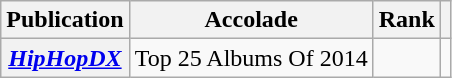<table class="wikitable sortable plainrowheaders">
<tr>
<th scope="col">Publication</th>
<th scope="col">Accolade</th>
<th scope="col">Rank</th>
<th scope="col" class="unsortable"></th>
</tr>
<tr>
<th scope="row"><em><a href='#'>HipHopDX</a></em></th>
<td>Top 25 Albums Of 2014</td>
<td></td>
<td></td>
</tr>
</table>
